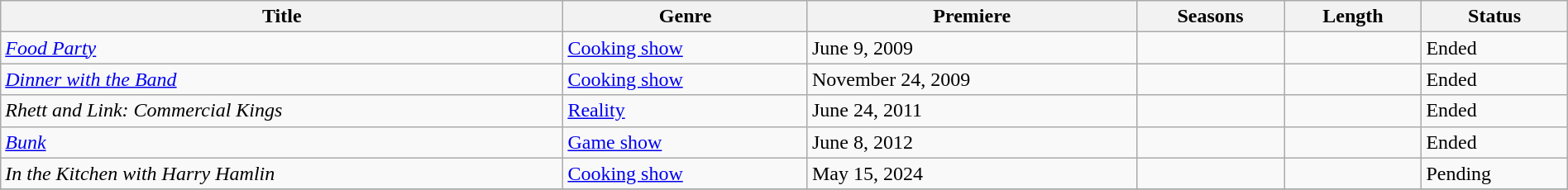<table class="wikitable sortable" style="width:100%">
<tr>
<th>Title</th>
<th>Genre</th>
<th>Premiere</th>
<th>Seasons</th>
<th>Length</th>
<th>Status</th>
</tr>
<tr>
<td><em><a href='#'>Food Party</a></em></td>
<td><a href='#'>Cooking show</a></td>
<td>June 9, 2009</td>
<td></td>
<td></td>
<td>Ended</td>
</tr>
<tr>
<td><em><a href='#'>Dinner with the Band</a></em></td>
<td><a href='#'>Cooking show</a></td>
<td>November 24, 2009</td>
<td></td>
<td></td>
<td>Ended</td>
</tr>
<tr>
<td><em>Rhett and Link: Commercial Kings</em></td>
<td><a href='#'>Reality</a></td>
<td>June 24, 2011</td>
<td></td>
<td></td>
<td>Ended</td>
</tr>
<tr>
<td><em><a href='#'>Bunk</a></em></td>
<td><a href='#'>Game show</a></td>
<td>June 8, 2012</td>
<td></td>
<td></td>
<td>Ended</td>
</tr>
<tr>
<td><em>In the Kitchen with Harry Hamlin</em></td>
<td><a href='#'>Cooking show</a></td>
<td>May 15, 2024</td>
<td></td>
<td></td>
<td>Pending</td>
</tr>
<tr>
</tr>
</table>
